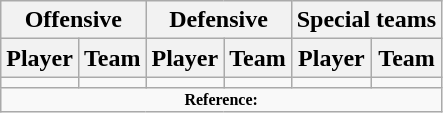<table class="wikitable" border="1">
<tr>
<th colspan="2">Offensive</th>
<th colspan="2">Defensive</th>
<th colspan="2">Special teams</th>
</tr>
<tr>
<th>Player</th>
<th>Team</th>
<th>Player</th>
<th>Team</th>
<th>Player</th>
<th>Team</th>
</tr>
<tr>
<td></td>
<td></td>
<td></td>
<td></td>
<td></td>
<td></td>
</tr>
<tr>
<td colspan="6" style="font-size: 8pt" align="center"><strong>Reference:</strong></td>
</tr>
</table>
